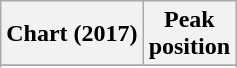<table class="wikitable sortable plainrowheaders">
<tr>
<th scope="col">Chart (2017)</th>
<th scope="col">Peak<br>position</th>
</tr>
<tr>
</tr>
<tr>
</tr>
<tr>
</tr>
</table>
